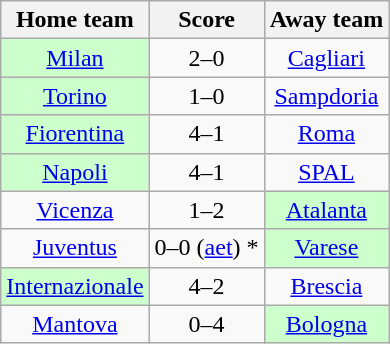<table class="wikitable" style="text-align: center">
<tr>
<th>Home team</th>
<th>Score</th>
<th>Away team</th>
</tr>
<tr>
<td bgcolor="ccffcc"><a href='#'>Milan</a></td>
<td>2–0</td>
<td><a href='#'>Cagliari</a></td>
</tr>
<tr>
<td bgcolor="ccffcc"><a href='#'>Torino</a></td>
<td>1–0</td>
<td><a href='#'>Sampdoria</a></td>
</tr>
<tr>
<td bgcolor="ccffcc"><a href='#'>Fiorentina</a></td>
<td>4–1</td>
<td><a href='#'>Roma</a></td>
</tr>
<tr>
<td bgcolor="ccffcc"><a href='#'>Napoli</a></td>
<td>4–1</td>
<td><a href='#'>SPAL</a></td>
</tr>
<tr>
<td><a href='#'>Vicenza</a></td>
<td>1–2</td>
<td bgcolor="ccffcc"><a href='#'>Atalanta</a></td>
</tr>
<tr>
<td><a href='#'>Juventus</a></td>
<td>0–0 (<a href='#'>aet</a>) *</td>
<td bgcolor="ccffcc"><a href='#'>Varese</a></td>
</tr>
<tr>
<td bgcolor="ccffcc"><a href='#'>Internazionale</a></td>
<td>4–2</td>
<td><a href='#'>Brescia</a></td>
</tr>
<tr>
<td><a href='#'>Mantova</a></td>
<td>0–4</td>
<td bgcolor="ccffcc"><a href='#'>Bologna</a></td>
</tr>
</table>
